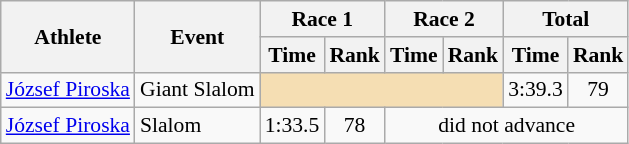<table class="wikitable" style="font-size:90%">
<tr>
<th rowspan="2">Athlete</th>
<th rowspan="2">Event</th>
<th colspan="2">Race 1</th>
<th colspan="2">Race 2</th>
<th colspan="2">Total</th>
</tr>
<tr>
<th>Time</th>
<th>Rank</th>
<th>Time</th>
<th>Rank</th>
<th>Time</th>
<th>Rank</th>
</tr>
<tr>
<td><a href='#'>József Piroska</a></td>
<td>Giant Slalom</td>
<td colspan="4" bgcolor="wheat"></td>
<td align="center">3:39.3</td>
<td align="center">79</td>
</tr>
<tr>
<td><a href='#'>József Piroska</a></td>
<td>Slalom</td>
<td align="center">1:33.5</td>
<td align="center">78</td>
<td colspan="4" align="center">did not advance</td>
</tr>
</table>
